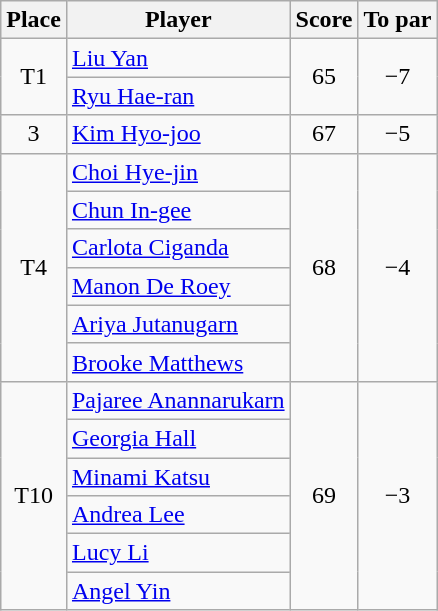<table class="wikitable">
<tr>
<th>Place</th>
<th>Player</th>
<th>Score</th>
<th>To par</th>
</tr>
<tr>
<td rowspan=2 align=center>T1</td>
<td> <a href='#'>Liu Yan</a></td>
<td rowspan=2  align=center>65</td>
<td rowspan=2  align=center>−7</td>
</tr>
<tr>
<td> <a href='#'>Ryu Hae-ran</a></td>
</tr>
<tr>
<td align=center>3</td>
<td> <a href='#'>Kim Hyo-joo</a></td>
<td align=center>67</td>
<td align=center>−5</td>
</tr>
<tr>
<td rowspan=6 align=center>T4</td>
<td> <a href='#'>Choi Hye-jin</a></td>
<td rowspan=6  align=center>68</td>
<td rowspan=6  align=center>−4</td>
</tr>
<tr>
<td> <a href='#'>Chun In-gee</a></td>
</tr>
<tr>
<td> <a href='#'>Carlota Ciganda</a></td>
</tr>
<tr>
<td> <a href='#'>Manon De Roey</a></td>
</tr>
<tr>
<td> <a href='#'>Ariya Jutanugarn</a></td>
</tr>
<tr>
<td> <a href='#'>Brooke Matthews</a></td>
</tr>
<tr>
<td rowspan=6 align=center>T10</td>
<td> <a href='#'>Pajaree Anannarukarn</a></td>
<td rowspan=6  align=center>69</td>
<td rowspan=6  align=center>−3</td>
</tr>
<tr>
<td> <a href='#'>Georgia Hall</a></td>
</tr>
<tr>
<td> <a href='#'>Minami Katsu</a></td>
</tr>
<tr>
<td> <a href='#'>Andrea Lee</a></td>
</tr>
<tr>
<td> <a href='#'>Lucy Li</a></td>
</tr>
<tr>
<td> <a href='#'>Angel Yin</a></td>
</tr>
</table>
